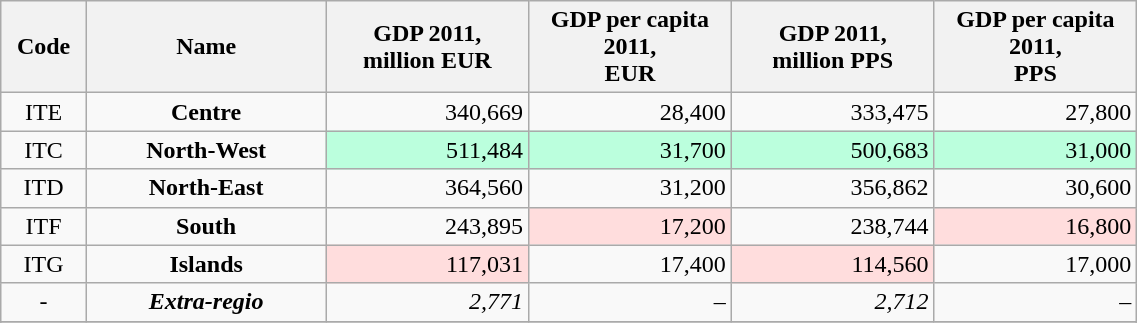<table class="wikitable sortable" align="center" width="60%" style="font-size:100%">
<tr>
<th width="3%">Code</th>
<th width="13%">Name</th>
<th width="11%">GDP 2011,<br>million EUR</th>
<th width="11%">GDP per capita 2011,<br>EUR</th>
<th width="11%">GDP 2011,<br>million PPS</th>
<th width="11%">GDP per capita 2011,<br>PPS</th>
</tr>
<tr>
<td align=center>ITE</td>
<td align=center><strong>Centre</strong></td>
<td align=right>340,669</td>
<td align=right>28,400</td>
<td align=right>333,475</td>
<td align=right>27,800</td>
</tr>
<tr>
<td align=center>ITC</td>
<td align=center><strong>North-West</strong></td>
<td align=right bgcolor=#BBFFDD>511,484</td>
<td align=right bgcolor=#BBFFDD>31,700</td>
<td align=right bgcolor=#BBFFDD>500,683</td>
<td align=right bgcolor=#BBFFDD>31,000</td>
</tr>
<tr>
<td align=center>ITD</td>
<td align=center><strong>North-East</strong></td>
<td align=right>364,560</td>
<td align=right>31,200</td>
<td align=right>356,862</td>
<td align=right>30,600</td>
</tr>
<tr>
<td align=center>ITF</td>
<td align=center><strong>South</strong></td>
<td align=right>243,895</td>
<td align=right bgcolor=#FFDDDD>17,200</td>
<td align=right>238,744</td>
<td align=right bgcolor=#FFDDDD>16,800</td>
</tr>
<tr>
<td align=center>ITG</td>
<td align=center><strong>Islands</strong></td>
<td align=right bgcolor=#FFDDDD>117,031</td>
<td align=right>17,400</td>
<td align=right bgcolor=#FFDDDD>114,560</td>
<td align=right>17,000</td>
</tr>
<tr>
<td align=center>-</td>
<td align=center><strong><em>Extra-regio</em></strong></td>
<td align=right><em>2,771</em></td>
<td align=right>–</td>
<td align=right><em>2,712</em></td>
<td align=right>–</td>
</tr>
<tr>
</tr>
<tr class="sortbottom">
</tr>
</table>
